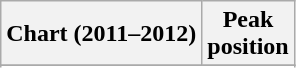<table class="wikitable sortable">
<tr>
<th align="left">Chart (2011–2012)</th>
<th align="center">Peak<br>position</th>
</tr>
<tr>
</tr>
<tr>
</tr>
<tr>
</tr>
<tr>
</tr>
</table>
